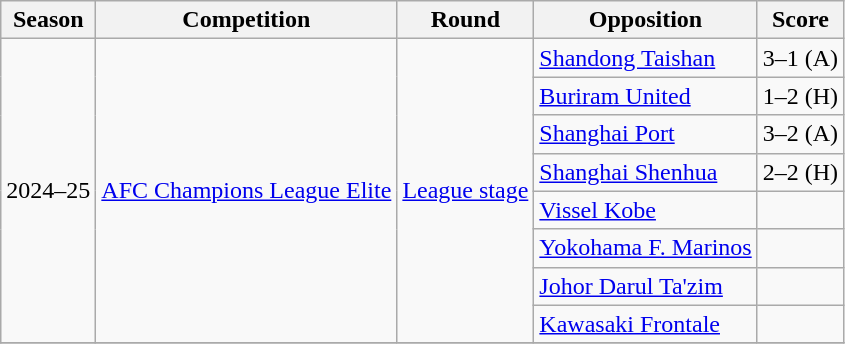<table class="wikitable">
<tr>
<th>Season</th>
<th>Competition</th>
<th>Round</th>
<th>Opposition</th>
<th>Score</th>
</tr>
<tr>
<td rowspan="8">2024–25</td>
<td rowspan="8"><a href='#'>AFC Champions League Elite</a></td>
<td rowspan="8"><a href='#'>League stage</a></td>
<td> <a href='#'>Shandong Taishan</a></td>
<td>3–1 (A)</td>
</tr>
<tr>
<td> <a href='#'>Buriram United</a></td>
<td>1–2 (H)</td>
</tr>
<tr>
<td> <a href='#'>Shanghai Port</a></td>
<td>3–2 (A)</td>
</tr>
<tr>
<td> <a href='#'>Shanghai Shenhua</a></td>
<td>2–2 (H)</td>
</tr>
<tr>
<td> <a href='#'>Vissel Kobe</a></td>
<td></td>
</tr>
<tr>
<td> <a href='#'>Yokohama F. Marinos</a></td>
<td></td>
</tr>
<tr>
<td> <a href='#'>Johor Darul Ta'zim</a></td>
<td></td>
</tr>
<tr>
<td> <a href='#'>Kawasaki Frontale</a></td>
<td></td>
</tr>
<tr>
</tr>
</table>
